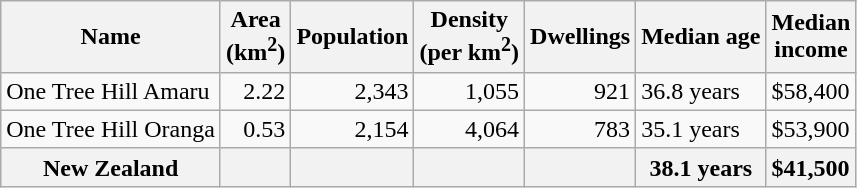<table class="wikitable">
<tr>
<th>Name</th>
<th>Area<br>(km<sup>2</sup>)</th>
<th>Population</th>
<th>Density<br>(per km<sup>2</sup>)</th>
<th>Dwellings</th>
<th>Median age</th>
<th>Median<br>income</th>
</tr>
<tr>
<td>One Tree Hill Amaru</td>
<td style="text-align:right;">2.22</td>
<td style="text-align:right;">2,343</td>
<td style="text-align:right;">1,055</td>
<td style="text-align:right;">921</td>
<td>36.8 years</td>
<td>$58,400</td>
</tr>
<tr>
<td>One Tree Hill Oranga</td>
<td style="text-align:right;">0.53</td>
<td style="text-align:right;">2,154</td>
<td style="text-align:right;">4,064</td>
<td style="text-align:right;">783</td>
<td>35.1 years</td>
<td>$53,900</td>
</tr>
<tr>
<th>New Zealand</th>
<th></th>
<th></th>
<th></th>
<th></th>
<th>38.1 years</th>
<th style="text-align:left;">$41,500</th>
</tr>
</table>
